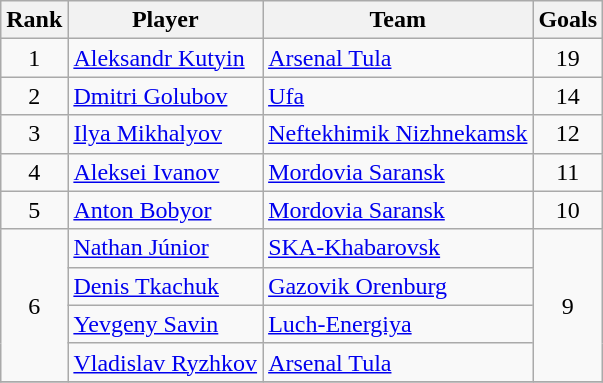<table class="wikitable">
<tr>
<th>Rank</th>
<th>Player</th>
<th>Team</th>
<th>Goals</th>
</tr>
<tr>
<td align=center>1</td>
<td> <a href='#'>Aleksandr Kutyin</a></td>
<td><a href='#'>Arsenal Tula</a></td>
<td align=center>19</td>
</tr>
<tr>
<td align=center>2</td>
<td> <a href='#'>Dmitri Golubov</a></td>
<td><a href='#'>Ufa</a></td>
<td align=center>14</td>
</tr>
<tr>
<td align=center>3</td>
<td> <a href='#'>Ilya Mikhalyov</a></td>
<td><a href='#'>Neftekhimik Nizhnekamsk</a></td>
<td align=center>12</td>
</tr>
<tr>
<td align=center>4</td>
<td> <a href='#'>Aleksei Ivanov</a></td>
<td><a href='#'>Mordovia Saransk</a></td>
<td align=center>11</td>
</tr>
<tr>
<td align=center>5</td>
<td> <a href='#'>Anton Bobyor</a></td>
<td><a href='#'>Mordovia Saransk</a></td>
<td align=center>10</td>
</tr>
<tr>
<td rowspan="4" align=center>6</td>
<td> <a href='#'>Nathan Júnior</a></td>
<td><a href='#'>SKA-Khabarovsk</a></td>
<td rowspan="4" align=center>9</td>
</tr>
<tr>
<td> <a href='#'>Denis Tkachuk</a></td>
<td><a href='#'>Gazovik Orenburg</a></td>
</tr>
<tr>
<td> <a href='#'>Yevgeny Savin</a></td>
<td><a href='#'>Luch-Energiya</a></td>
</tr>
<tr>
<td> <a href='#'>Vladislav Ryzhkov</a></td>
<td><a href='#'>Arsenal Tula</a></td>
</tr>
<tr>
</tr>
</table>
